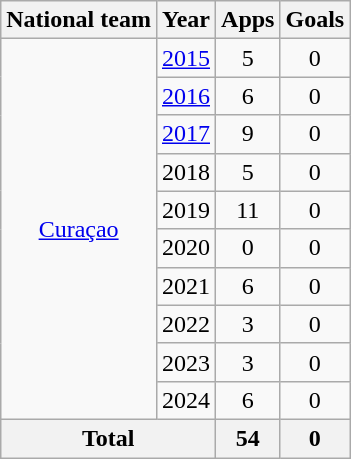<table class="wikitable" style="text-align:center">
<tr>
<th>National team</th>
<th>Year</th>
<th>Apps</th>
<th>Goals</th>
</tr>
<tr>
<td rowspan="10"><a href='#'>Curaçao</a></td>
<td><a href='#'>2015</a></td>
<td>5</td>
<td>0</td>
</tr>
<tr>
<td><a href='#'>2016</a></td>
<td>6</td>
<td>0</td>
</tr>
<tr>
<td><a href='#'>2017</a></td>
<td>9</td>
<td>0</td>
</tr>
<tr>
<td>2018</td>
<td>5</td>
<td>0</td>
</tr>
<tr>
<td>2019</td>
<td>11</td>
<td>0</td>
</tr>
<tr>
<td>2020</td>
<td>0</td>
<td>0</td>
</tr>
<tr>
<td>2021</td>
<td>6</td>
<td>0</td>
</tr>
<tr>
<td>2022</td>
<td>3</td>
<td>0</td>
</tr>
<tr>
<td>2023</td>
<td>3</td>
<td>0</td>
</tr>
<tr>
<td>2024</td>
<td>6</td>
<td>0</td>
</tr>
<tr>
<th colspan="2">Total</th>
<th>54</th>
<th>0</th>
</tr>
</table>
